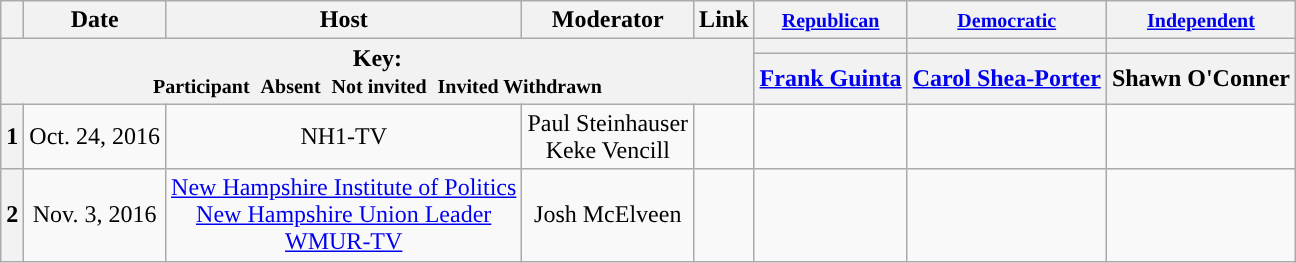<table class="wikitable" style="text-align:center;">
<tr>
<th scope="col"></th>
<th scope="col">Date</th>
<th scope="col">Host</th>
<th scope="col">Moderator</th>
<th scope="col">Link</th>
<th scope="col"><small><a href='#'>Republican</a></small></th>
<th scope="col"><small><a href='#'>Democratic</a></small></th>
<th scope="col"><small><a href='#'>Independent</a></small></th>
</tr>
<tr>
<th colspan="5" rowspan="2">Key:<br> <small>Participant </small>  <small>Absent </small>  <small>Not invited </small>  <small>Invited  Withdrawn</small></th>
<th scope="col" style="background:"></th>
<th scope="col" style="background:"></th>
<th scope="col" style="background:"></th>
</tr>
<tr>
<th scope="col"><a href='#'>Frank Guinta</a></th>
<th scope="col"><a href='#'>Carol Shea-Porter</a></th>
<th scope="col">Shawn O'Conner</th>
</tr>
<tr>
<th>1</th>
<td style="white-space:nowrap;">Oct. 24, 2016</td>
<td style="white-space:nowrap;">NH1-TV</td>
<td style="white-space:nowrap;">Paul Steinhauser<br>Keke Vencill</td>
<td style="white-space:nowrap;"></td>
<td></td>
<td></td>
<td></td>
</tr>
<tr>
<th>2</th>
<td style="white-space:nowrap;">Nov. 3, 2016</td>
<td style="white-space:nowrap;"><a href='#'>New Hampshire Institute of Politics</a><br><a href='#'>New Hampshire Union Leader</a><br><a href='#'>WMUR-TV</a></td>
<td style="white-space:nowrap;">Josh McElveen</td>
<td style="white-space:nowrap;"></td>
<td></td>
<td></td>
<td></td>
</tr>
</table>
